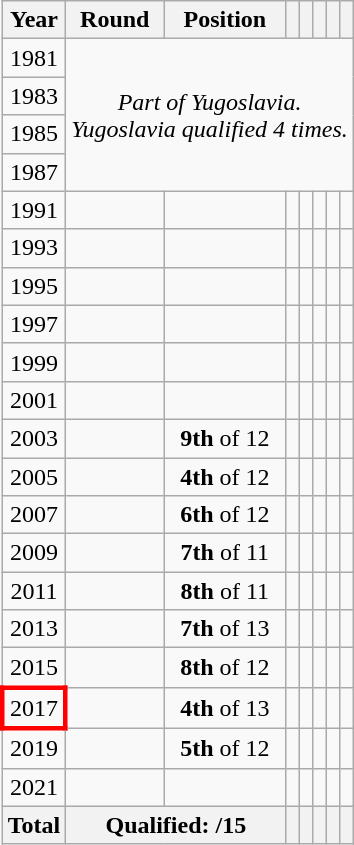<table class="wikitable" style="text-align: center;">
<tr>
<th>Year</th>
<th>Round</th>
<th>Position</th>
<th></th>
<th></th>
<th></th>
<th></th>
<th></th>
</tr>
<tr>
<td> 1981</td>
<td colspan=7 rowspan=4><em>Part of Yugoslavia.</em><br><em>Yugoslavia qualified 4 times.</em></td>
</tr>
<tr>
<td> 1983</td>
</tr>
<tr>
<td> 1985</td>
</tr>
<tr>
<td> 1987</td>
</tr>
<tr>
<td> 1991</td>
<td></td>
<td></td>
<td></td>
<td></td>
<td></td>
<td></td>
<td></td>
</tr>
<tr>
<td> 1993</td>
<td></td>
<td></td>
<td></td>
<td></td>
<td></td>
<td></td>
<td></td>
</tr>
<tr>
<td> 1995</td>
<td></td>
<td></td>
<td></td>
<td></td>
<td></td>
<td></td>
<td></td>
</tr>
<tr>
<td> 1997</td>
<td></td>
<td></td>
<td></td>
<td></td>
<td></td>
<td></td>
<td></td>
</tr>
<tr>
<td> 1999</td>
<td></td>
<td></td>
<td></td>
<td></td>
<td></td>
<td></td>
<td></td>
</tr>
<tr>
<td> 2001</td>
<td></td>
<td></td>
<td></td>
<td></td>
<td></td>
<td></td>
<td></td>
</tr>
<tr>
<td> 2003</td>
<td></td>
<td><strong>9th</strong> of 12</td>
<td></td>
<td></td>
<td></td>
<td></td>
<td></td>
</tr>
<tr>
<td> 2005</td>
<td></td>
<td><strong>4th</strong> of 12</td>
<td></td>
<td></td>
<td></td>
<td></td>
<td></td>
</tr>
<tr>
<td> 2007</td>
<td></td>
<td><strong>6th</strong> of 12</td>
<td></td>
<td></td>
<td></td>
<td></td>
<td></td>
</tr>
<tr>
<td> 2009</td>
<td></td>
<td><strong>7th</strong> of 11</td>
<td></td>
<td></td>
<td></td>
<td></td>
<td></td>
</tr>
<tr>
<td> 2011</td>
<td></td>
<td><strong>8th</strong> of 11</td>
<td></td>
<td></td>
<td></td>
<td></td>
<td></td>
</tr>
<tr>
<td> 2013</td>
<td></td>
<td><strong>7th</strong> of 13</td>
<td></td>
<td></td>
<td></td>
<td></td>
<td></td>
</tr>
<tr>
<td> 2015</td>
<td></td>
<td><strong>8th</strong> of 12</td>
<td></td>
<td></td>
<td></td>
<td></td>
<td></td>
</tr>
<tr>
<td style="border: 3px solid red"> 2017</td>
<td></td>
<td><strong>4th</strong> of 13</td>
<td></td>
<td></td>
<td></td>
<td></td>
<td></td>
</tr>
<tr>
<td> 2019</td>
<td></td>
<td><strong>5th</strong> of 12</td>
<td></td>
<td></td>
<td></td>
<td></td>
<td></td>
</tr>
<tr>
<td> 2021</td>
<td></td>
<td></td>
<td></td>
<td></td>
<td></td>
<td></td>
<td></td>
</tr>
<tr>
<th>Total</th>
<th colspan="2">Qualified: /15</th>
<th></th>
<th></th>
<th></th>
<th></th>
<th></th>
</tr>
</table>
